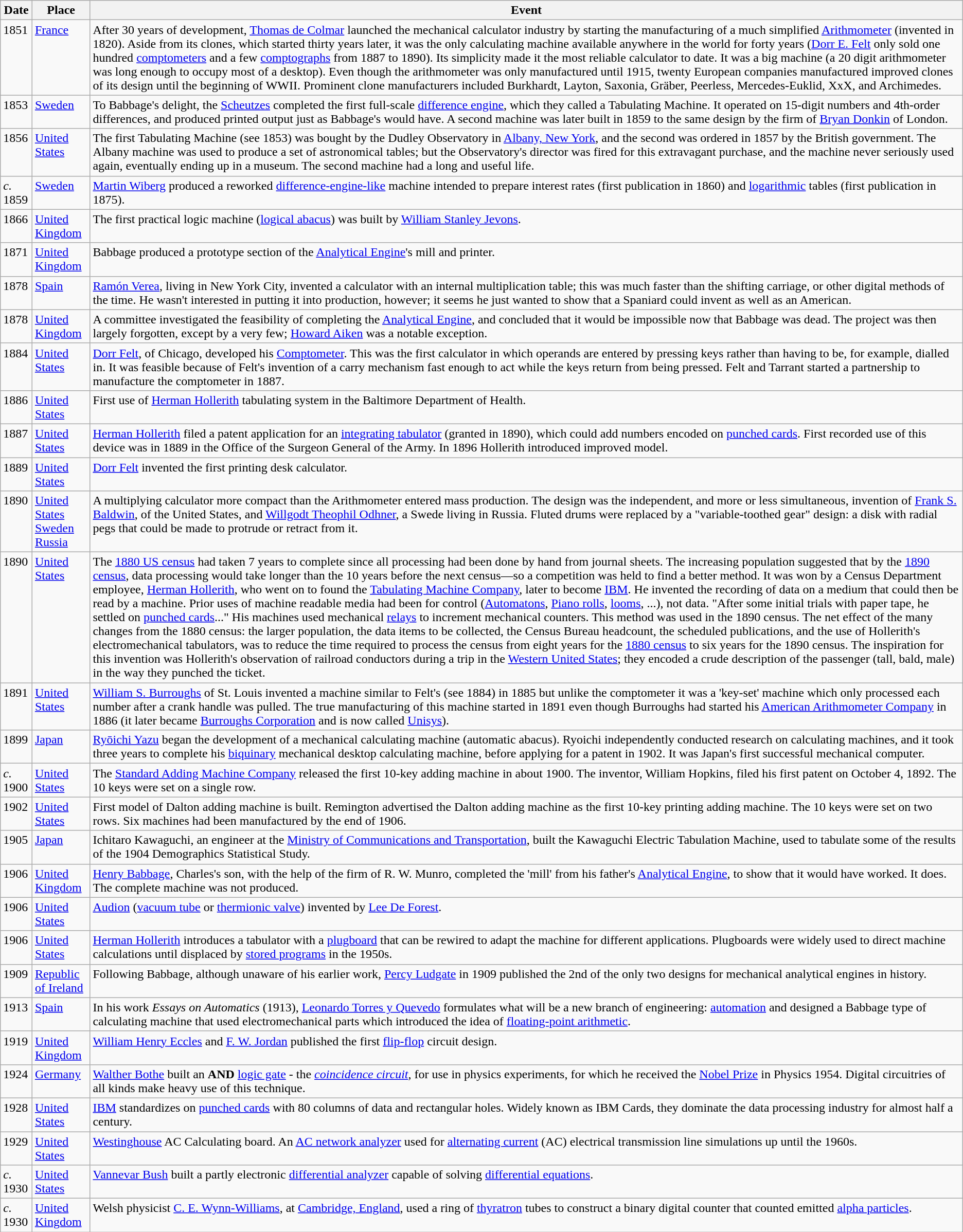<table class="wikitable sortable">
<tr>
<th>Date</th>
<th class="unsortable">Place</th>
<th class="unsortable">Event</th>
</tr>
<tr valign="top">
<td>1851</td>
<td><a href='#'>France</a></td>
<td>After 30 years of development, <a href='#'>Thomas de Colmar</a> launched the mechanical calculator industry by starting the manufacturing of a much simplified <a href='#'>Arithmometer</a> (invented in 1820). Aside from its clones, which started thirty years later, it was the only calculating machine available anywhere in the world for forty years (<a href='#'>Dorr E. Felt</a> only sold one hundred <a href='#'>comptometers</a> and a few <a href='#'>comptographs</a> from 1887 to 1890). Its simplicity made it the most reliable calculator to date. It was a big machine (a 20 digit arithmometer was long enough to occupy most of a desktop). Even though the arithmometer was only manufactured until 1915, twenty European companies manufactured improved clones of its design until the beginning of WWII. Prominent clone manufacturers included Burkhardt, Layton, Saxonia, Gräber, Peerless, Mercedes-Euklid, XxX, and Archimedes.</td>
</tr>
<tr valign="top">
<td>1853</td>
<td><a href='#'>Sweden</a></td>
<td>To Babbage's delight, the <a href='#'>Scheutzes</a> completed the first full-scale <a href='#'>difference engine</a>, which they called a Tabulating Machine. It operated on 15-digit numbers and 4th-order differences, and produced printed output just as Babbage's would have. A second machine was later built in 1859 to the same design by the firm of <a href='#'>Bryan Donkin</a> of London.</td>
</tr>
<tr valign="top">
<td>1856</td>
<td><a href='#'>United States</a></td>
<td>The first Tabulating Machine (see 1853) was bought by the Dudley Observatory in <a href='#'>Albany, New York</a>, and the second was ordered in 1857 by the British government. The Albany machine was used to produce a set of astronomical tables; but the Observatory's director was fired for this extravagant purchase, and the machine never seriously used again, eventually ending up in a museum. The second machine had a long and useful life.</td>
</tr>
<tr valign="top">
<td><em>c.</em> 1859</td>
<td><a href='#'>Sweden</a></td>
<td><a href='#'>Martin Wiberg</a> produced a reworked <a href='#'>difference-engine-like</a> machine intended to prepare interest rates (first publication in 1860) and <a href='#'>logarithmic</a> tables (first publication in 1875).</td>
</tr>
<tr valign="top">
<td>1866</td>
<td><a href='#'>United Kingdom</a></td>
<td>The first practical logic machine (<a href='#'>logical abacus</a>) was built by <a href='#'>William Stanley Jevons</a>.</td>
</tr>
<tr valign="top">
<td>1871</td>
<td><a href='#'>United Kingdom</a></td>
<td>Babbage produced a prototype section of the <a href='#'>Analytical Engine</a>'s mill and printer.</td>
</tr>
<tr valign="top">
<td>1878</td>
<td><a href='#'>Spain</a></td>
<td><a href='#'>Ramón Verea</a>, living in New York City, invented a calculator with an internal multiplication table; this was much faster than the shifting carriage, or other digital methods of the time. He wasn't interested in putting it into production, however; it seems he just wanted to show that a Spaniard could invent as well as an American.</td>
</tr>
<tr valign="top">
<td>1878</td>
<td><a href='#'>United Kingdom</a></td>
<td>A committee investigated the feasibility of completing the <a href='#'>Analytical Engine</a>, and concluded that it would be impossible now that Babbage was dead. The project was then largely forgotten, except by a very few; <a href='#'>Howard Aiken</a> was a notable exception.</td>
</tr>
<tr valign="top">
<td>1884</td>
<td><a href='#'>United States</a></td>
<td><a href='#'>Dorr Felt</a>, of Chicago, developed his <a href='#'>Comptometer</a>. This was the first calculator in which operands are entered by pressing keys rather than having to be, for example, dialled in. It was feasible because of Felt's invention of a carry mechanism fast enough to act while the keys return from being pressed. Felt and Tarrant started a partnership to manufacture the comptometer in 1887.</td>
</tr>
<tr valign="top">
<td>1886</td>
<td><a href='#'>United States</a></td>
<td>First use of <a href='#'>Herman Hollerith</a> tabulating system in the Baltimore Department of Health.</td>
</tr>
<tr valign="top">
<td>1887</td>
<td><a href='#'>United States</a></td>
<td><a href='#'>Herman Hollerith</a> filed a patent application for an <a href='#'>integrating tabulator</a> (granted in 1890), which could add numbers encoded on <a href='#'>punched cards</a>. First recorded use of this device was in 1889 in the Office of the Surgeon General of the Army. In 1896 Hollerith introduced improved model.</td>
</tr>
<tr valign="top">
<td>1889</td>
<td><a href='#'>United States</a></td>
<td><a href='#'>Dorr Felt</a> invented the first printing desk calculator.</td>
</tr>
<tr valign="top">
<td>1890</td>
<td><a href='#'>United States</a><br><a href='#'>Sweden</a><br><a href='#'>Russia</a></td>
<td>A multiplying calculator more compact than the Arithmometer entered mass production. The design was the independent, and more or less simultaneous, invention of <a href='#'>Frank S. Baldwin</a>, of the United States, and <a href='#'>Willgodt Theophil Odhner</a>, a Swede living in Russia. Fluted drums were replaced by a "variable-toothed gear" design: a disk with radial pegs that could be made to protrude or retract from it.</td>
</tr>
<tr valign="top">
<td>1890</td>
<td><a href='#'>United States</a></td>
<td>The <a href='#'>1880 US census</a> had taken 7 years to complete since all processing had been done by hand from journal sheets. The increasing population suggested that by the <a href='#'>1890 census</a>, data processing would take longer than the 10 years before the next census—so a competition was held to find a better method. It was won by a Census Department employee, <a href='#'>Herman Hollerith</a>, who went on to found the <a href='#'>Tabulating Machine Company</a>, later to become <a href='#'>IBM</a>. He invented the recording of data on a medium that could then be read by a machine. Prior uses of machine readable media had been for control (<a href='#'>Automatons</a>, <a href='#'>Piano rolls</a>, <a href='#'>looms</a>, ...), not data. "After some initial trials with paper tape, he settled on <a href='#'>punched cards</a>..." His machines used mechanical <a href='#'>relays</a> to increment mechanical counters. This method was used in the 1890 census. The net effect of the many changes from the 1880 census: the larger population, the data items to be collected, the Census Bureau headcount, the scheduled publications, and the use of Hollerith's electromechanical tabulators, was to reduce the time required to process the census from eight years for the <a href='#'>1880 census</a> to six years for the 1890 census. The inspiration for this invention was Hollerith's observation of railroad conductors during a trip in the <a href='#'>Western United States</a>; they encoded a crude description of the passenger (tall, bald, male) in the way they punched the ticket.</td>
</tr>
<tr valign="top">
<td>1891</td>
<td><a href='#'>United States</a></td>
<td><a href='#'>William S. Burroughs</a> of St. Louis invented a machine similar to Felt's (see 1884) in 1885 but unlike the comptometer it was a 'key-set' machine which only processed each number after a crank handle was pulled. The true manufacturing of this machine started in 1891 even though Burroughs had started his <a href='#'>American Arithmometer Company</a> in 1886 (it later became <a href='#'>Burroughs Corporation</a> and is now called <a href='#'>Unisys</a>).</td>
</tr>
<tr valign="top">
<td>1899</td>
<td><a href='#'>Japan</a></td>
<td><a href='#'>Ryōichi Yazu</a> began the development of a mechanical calculating machine (automatic abacus). Ryoichi independently conducted research on calculating machines, and it took three years to complete his <a href='#'>biquinary</a> mechanical desktop calculating machine, before applying for a patent in 1902. It was Japan's first successful mechanical computer.</td>
</tr>
<tr valign="top">
<td><em>c.</em> 1900</td>
<td><a href='#'>United States</a></td>
<td>The <a href='#'>Standard Adding Machine Company</a> released the first 10-key adding machine in about 1900. The inventor, William Hopkins, filed his first patent on October 4, 1892. The 10 keys were set on a single row.</td>
</tr>
<tr valign="top">
<td>1902</td>
<td><a href='#'>United States</a></td>
<td>First model of Dalton adding machine is built. Remington advertised the Dalton adding machine as the first 10-key printing adding machine. The 10 keys were set on two rows. Six machines had been manufactured by the end of 1906.</td>
</tr>
<tr valign="top">
<td>1905</td>
<td><a href='#'>Japan</a></td>
<td>Ichitaro Kawaguchi, an engineer at the <a href='#'>Ministry of Communications and Transportation</a>, built the Kawaguchi Electric Tabulation Machine, used to tabulate some of the results of the 1904 Demographics Statistical Study.</td>
</tr>
<tr valign="top">
<td>1906</td>
<td><a href='#'>United Kingdom</a></td>
<td><a href='#'>Henry Babbage</a>, Charles's son, with the help of the firm of R. W. Munro, completed the 'mill' from his father's <a href='#'>Analytical Engine</a>, to show that it would have worked. It does. The complete machine was not produced.</td>
</tr>
<tr valign="top">
<td>1906</td>
<td><a href='#'>United States</a></td>
<td><a href='#'>Audion</a> (<a href='#'>vacuum tube</a> or <a href='#'>thermionic valve</a>) invented by <a href='#'>Lee De Forest</a>.</td>
</tr>
<tr valign="top">
<td>1906</td>
<td><a href='#'>United States</a></td>
<td><a href='#'>Herman Hollerith</a> introduces a tabulator with a <a href='#'>plugboard</a> that can be rewired to adapt the machine for different applications. Plugboards were widely used to direct machine calculations until displaced by <a href='#'>stored programs</a> in the 1950s.</td>
</tr>
<tr valign="top">
<td>1909</td>
<td><a href='#'>Republic of Ireland</a></td>
<td>Following Babbage, although unaware of his earlier work, <a href='#'>Percy Ludgate</a> in 1909 published the 2nd of the only two designs for mechanical analytical engines in history.</td>
</tr>
<tr valign="top">
<td>1913</td>
<td><a href='#'>Spain</a></td>
<td>In his work <em>Essays on Automatics</em> (1913), <a href='#'>Leonardo Torres y Quevedo</a> formulates what will be a new branch of engineering: <a href='#'>automation</a> and designed a Babbage type of calculating machine that used electromechanical parts which introduced the idea of <a href='#'>floating-point arithmetic</a>.</td>
</tr>
<tr valign="top">
<td>1919</td>
<td><a href='#'>United Kingdom</a></td>
<td><a href='#'>William Henry Eccles</a> and <a href='#'>F. W. Jordan</a> published the first <a href='#'>flip-flop</a> circuit design.</td>
</tr>
<tr valign="top">
<td>1924</td>
<td><a href='#'>Germany</a></td>
<td><a href='#'>Walther Bothe</a> built an <strong>AND</strong> <a href='#'>logic gate</a> - the <em><a href='#'>coincidence circuit</a></em>, for use in physics experiments, for which he received the <a href='#'>Nobel Prize</a> in Physics 1954. Digital circuitries of all kinds make heavy use of this technique.</td>
</tr>
<tr valign="top">
<td>1928</td>
<td><a href='#'>United States</a></td>
<td><a href='#'>IBM</a> standardizes on <a href='#'>punched cards</a> with 80 columns of data and rectangular holes. Widely known as IBM Cards, they dominate the data processing industry for almost half a century.</td>
</tr>
<tr valign="top">
<td>1929</td>
<td><a href='#'>United States</a></td>
<td><a href='#'>Westinghouse</a> AC Calculating board. An <a href='#'>AC network analyzer</a> used for <a href='#'>alternating current</a> (AC) electrical transmission line simulations up until the 1960s.</td>
</tr>
<tr valign="top">
<td><em>c.</em> 1930</td>
<td><a href='#'>United States</a></td>
<td><a href='#'>Vannevar Bush</a> built a partly electronic <a href='#'>differential analyzer</a> capable of solving <a href='#'>differential equations</a>.</td>
</tr>
<tr valign="top">
<td><em>c.</em> 1930</td>
<td><a href='#'>United Kingdom</a></td>
<td>Welsh physicist <a href='#'>C. E. Wynn-Williams</a>, at <a href='#'>Cambridge, England</a>, used a ring of <a href='#'>thyratron</a> tubes to construct a binary digital counter that counted emitted <a href='#'>alpha particles</a>.</td>
</tr>
</table>
